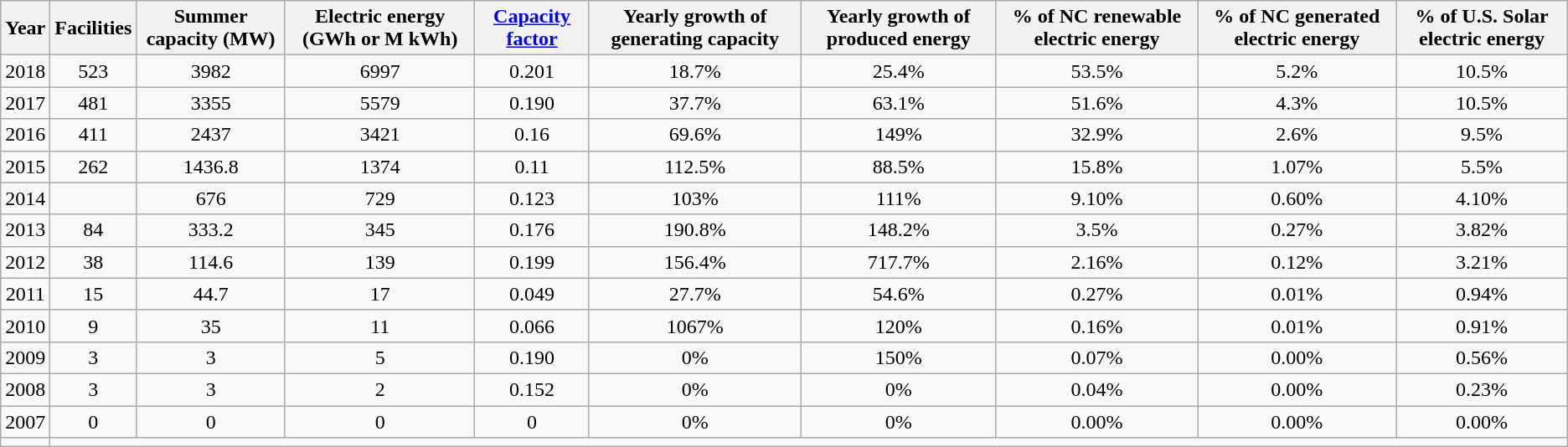<table class="wikitable" style="text-align:center">
<tr>
<th>Year</th>
<th>Facilities</th>
<th>Summer capacity (MW)</th>
<th>Electric energy (GWh or M kWh)</th>
<th><a href='#'>Capacity factor</a></th>
<th>Yearly growth of generating capacity</th>
<th>Yearly growth of produced energy</th>
<th>% of NC renewable electric energy</th>
<th>% of NC generated electric energy</th>
<th>% of U.S. Solar electric energy</th>
</tr>
<tr !>
<td>2018</td>
<td>523</td>
<td>3982</td>
<td>6997</td>
<td>0.201</td>
<td>18.7%</td>
<td>25.4%</td>
<td>53.5%</td>
<td>5.2%</td>
<td>10.5%</td>
</tr>
<tr>
<td>2017</td>
<td>481</td>
<td>3355</td>
<td>5579</td>
<td>0.190</td>
<td>37.7%</td>
<td>63.1%</td>
<td>51.6%</td>
<td>4.3%</td>
<td>10.5%</td>
</tr>
<tr>
<td>2016</td>
<td>411</td>
<td>2437</td>
<td>3421</td>
<td>0.16</td>
<td>69.6%</td>
<td>149%</td>
<td>32.9%</td>
<td>2.6%</td>
<td>9.5%</td>
</tr>
<tr>
<td>2015</td>
<td>262</td>
<td>1436.8</td>
<td>1374</td>
<td>0.11</td>
<td>112.5%</td>
<td>88.5%</td>
<td>15.8%</td>
<td>1.07%</td>
<td>5.5%</td>
</tr>
<tr>
<td>2014</td>
<td></td>
<td>676</td>
<td>729</td>
<td>0.123</td>
<td>103%</td>
<td>111%</td>
<td>9.10%</td>
<td>0.60%</td>
<td>4.10%</td>
</tr>
<tr>
<td>2013</td>
<td>84</td>
<td>333.2</td>
<td>345</td>
<td>0.176</td>
<td>190.8%</td>
<td>148.2%</td>
<td>3.5%</td>
<td>0.27%</td>
<td>3.82%</td>
</tr>
<tr>
<td>2012</td>
<td>38</td>
<td>114.6</td>
<td>139</td>
<td>0.199</td>
<td>156.4%</td>
<td>717.7%</td>
<td>2.16%</td>
<td>0.12%</td>
<td>3.21%</td>
</tr>
<tr>
<td>2011</td>
<td>15</td>
<td>44.7</td>
<td>17</td>
<td>0.049</td>
<td>27.7%</td>
<td>54.6%</td>
<td>0.27%</td>
<td>0.01%</td>
<td>0.94%</td>
</tr>
<tr>
<td>2010</td>
<td>9</td>
<td>35</td>
<td>11</td>
<td>0.066</td>
<td>1067%</td>
<td>120%</td>
<td>0.16%</td>
<td>0.01%</td>
<td>0.91%</td>
</tr>
<tr>
<td>2009</td>
<td>3</td>
<td>3</td>
<td>5</td>
<td>0.190</td>
<td>0%</td>
<td>150%</td>
<td>0.07%</td>
<td>0.00%</td>
<td>0.56%</td>
</tr>
<tr>
<td>2008</td>
<td>3</td>
<td>3</td>
<td>2</td>
<td>0.152</td>
<td>0%</td>
<td>0%</td>
<td>0.04%</td>
<td>0.00%</td>
<td>0.23%</td>
</tr>
<tr>
<td>2007</td>
<td>0</td>
<td>0</td>
<td>0</td>
<td>0</td>
<td>0%</td>
<td>0%</td>
<td>0.00%</td>
<td>0.00%</td>
<td>0.00%</td>
</tr>
<tr>
<td></td>
</tr>
</table>
